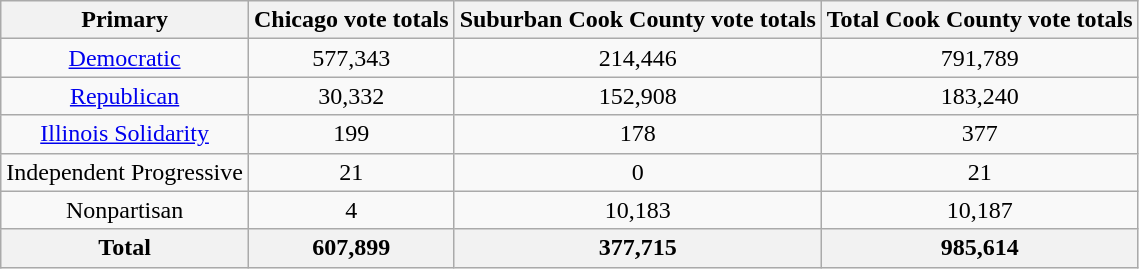<table class="wikitable" style="text-align: center">
<tr>
<th>Primary</th>
<th>Chicago vote totals</th>
<th>Suburban Cook County vote totals</th>
<th>Total Cook County vote totals</th>
</tr>
<tr>
<td><a href='#'>Democratic</a></td>
<td>577,343</td>
<td>214,446</td>
<td>791,789</td>
</tr>
<tr>
<td><a href='#'>Republican</a></td>
<td>30,332</td>
<td>152,908</td>
<td>183,240</td>
</tr>
<tr>
<td><a href='#'>Illinois Solidarity</a></td>
<td>199</td>
<td>178</td>
<td>377</td>
</tr>
<tr>
<td>Independent Progressive</td>
<td>21</td>
<td>0</td>
<td>21</td>
</tr>
<tr>
<td>Nonpartisan</td>
<td>4</td>
<td>10,183</td>
<td>10,187</td>
</tr>
<tr>
<th>Total</th>
<th>607,899</th>
<th>377,715</th>
<th>985,614</th>
</tr>
</table>
